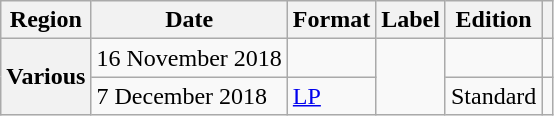<table class="wikitable plainrowheaders">
<tr>
<th scope="col">Region</th>
<th scope="col">Date</th>
<th scope="col">Format</th>
<th scope="col">Label</th>
<th scope="col">Edition</th>
<th scope="col"></th>
</tr>
<tr>
<th scope="row" rowspan="2">Various</th>
<td>16 November 2018</td>
<td></td>
<td rowspan=2></td>
<td></td>
<td style="text-align:center;"></td>
</tr>
<tr>
<td>7 December 2018</td>
<td><a href='#'>LP</a></td>
<td>Standard</td>
<td style="text-align:center;"></td>
</tr>
</table>
